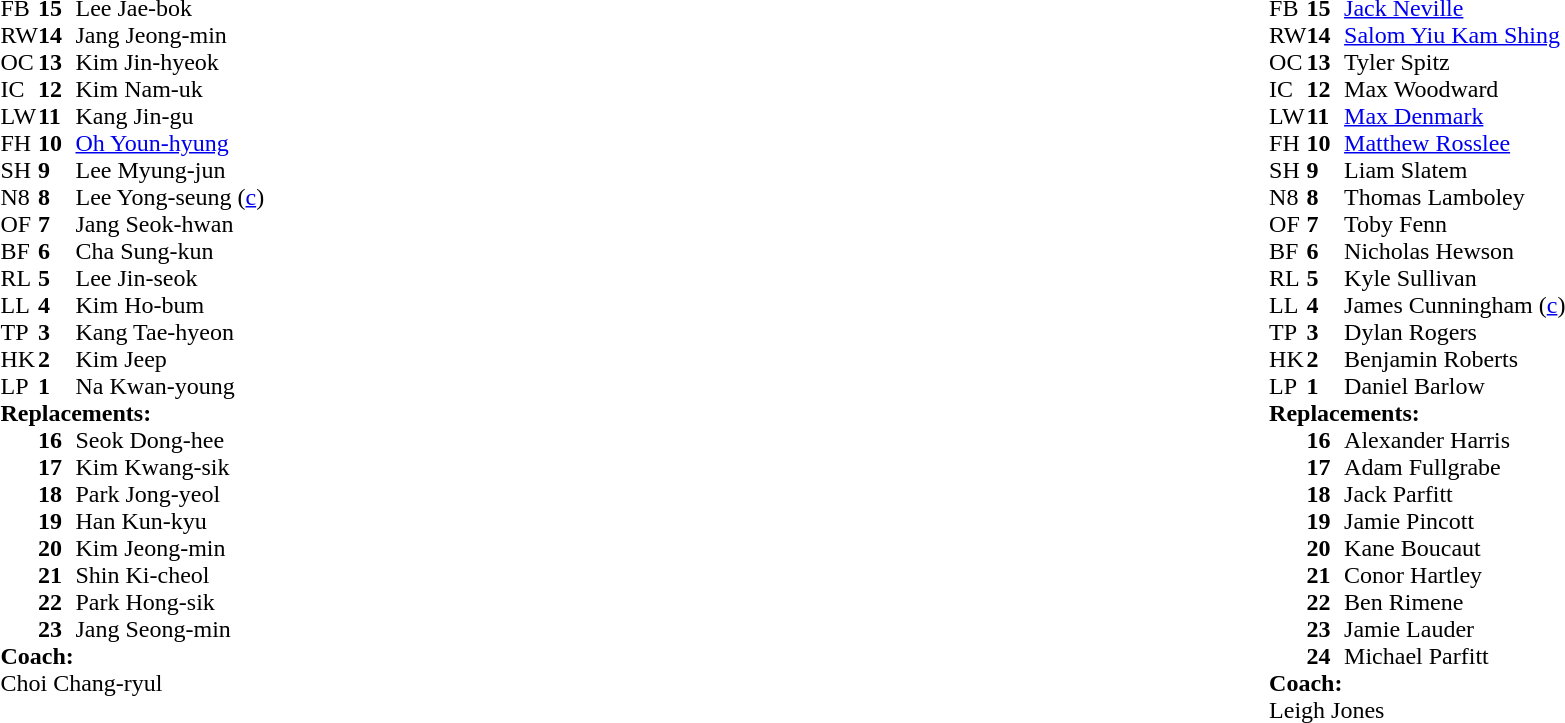<table style="width:100%">
<tr>
<td style="vertical-align:top; width:50%"><br><table cellspacing="0" cellpadding="0">
<tr>
<th width="25"></th>
<th width="25"></th>
</tr>
<tr>
<td>FB</td>
<td><strong>15</strong></td>
<td>Lee Jae-bok</td>
</tr>
<tr>
<td>RW</td>
<td><strong>14</strong></td>
<td>Jang Jeong-min</td>
</tr>
<tr>
<td>OC</td>
<td><strong>13</strong></td>
<td>Kim Jin-hyeok</td>
</tr>
<tr>
<td>IC</td>
<td><strong>12</strong></td>
<td>Kim Nam-uk</td>
</tr>
<tr>
<td>LW</td>
<td><strong>11</strong></td>
<td>Kang Jin-gu</td>
</tr>
<tr>
<td>FH</td>
<td><strong>10</strong></td>
<td><a href='#'>Oh Youn-hyung</a></td>
</tr>
<tr>
<td>SH</td>
<td><strong>9</strong></td>
<td>Lee Myung-jun</td>
</tr>
<tr>
<td>N8</td>
<td><strong>8</strong></td>
<td>Lee Yong-seung (<a href='#'>c</a>)</td>
</tr>
<tr>
<td>OF</td>
<td><strong>7</strong></td>
<td>Jang Seok-hwan</td>
</tr>
<tr>
<td>BF</td>
<td><strong>6</strong></td>
<td>Cha Sung-kun</td>
<td></td>
<td></td>
</tr>
<tr>
<td>RL</td>
<td><strong>5</strong></td>
<td>Lee Jin-seok</td>
</tr>
<tr>
<td>LL</td>
<td><strong>4</strong></td>
<td>Kim Ho-bum</td>
</tr>
<tr>
<td>TP</td>
<td><strong>3</strong></td>
<td>Kang Tae-hyeon</td>
</tr>
<tr>
<td>HK</td>
<td><strong>2</strong></td>
<td>Kim Jeep</td>
</tr>
<tr>
<td>LP</td>
<td><strong>1</strong></td>
<td>Na Kwan-young</td>
</tr>
<tr>
<td colspan=3><strong>Replacements:</strong></td>
</tr>
<tr>
<td></td>
<td><strong>16</strong></td>
<td>Seok Dong-hee</td>
</tr>
<tr>
<td></td>
<td><strong>17</strong></td>
<td>Kim Kwang-sik</td>
</tr>
<tr>
<td></td>
<td><strong>18</strong></td>
<td>Park Jong-yeol</td>
</tr>
<tr>
<td></td>
<td><strong>19</strong></td>
<td>Han Kun-kyu</td>
</tr>
<tr>
<td></td>
<td><strong>20</strong></td>
<td>Kim Jeong-min</td>
</tr>
<tr>
<td></td>
<td><strong>21</strong></td>
<td>Shin Ki-cheol</td>
</tr>
<tr>
<td></td>
<td><strong>22</strong></td>
<td>Park Hong-sik</td>
</tr>
<tr>
<td></td>
<td><strong>23</strong></td>
<td>Jang Seong-min</td>
</tr>
<tr>
<td colspan="3"><strong>Coach:</strong></td>
</tr>
<tr>
<td colspan="3"> Choi Chang-ryul</td>
</tr>
</table>
</td>
<td style="vertical-align:top; width:50%"><br><table cellspacing="0" cellpadding="0" style="margin:auto">
<tr>
<th width="25"></th>
<th width="25"></th>
</tr>
<tr>
<td>FB</td>
<td><strong>15</strong></td>
<td><a href='#'>Jack Neville</a></td>
</tr>
<tr>
<td>RW</td>
<td><strong>14</strong></td>
<td><a href='#'>Salom Yiu Kam Shing</a></td>
</tr>
<tr>
<td>OC</td>
<td><strong>13</strong></td>
<td>Tyler Spitz</td>
</tr>
<tr>
<td>IC</td>
<td><strong>12</strong></td>
<td>Max Woodward</td>
</tr>
<tr>
<td>LW</td>
<td><strong>11</strong></td>
<td><a href='#'>Max Denmark</a></td>
</tr>
<tr>
<td>FH</td>
<td><strong>10</strong></td>
<td><a href='#'>Matthew Rosslee</a></td>
</tr>
<tr>
<td>SH</td>
<td><strong>9</strong></td>
<td>Liam Slatem</td>
</tr>
<tr>
<td>N8</td>
<td><strong>8</strong></td>
<td>Thomas Lamboley</td>
</tr>
<tr>
<td>OF</td>
<td><strong>7</strong></td>
<td>Toby Fenn</td>
</tr>
<tr>
<td>BF</td>
<td><strong>6</strong></td>
<td>Nicholas Hewson</td>
</tr>
<tr>
<td>RL</td>
<td><strong>5</strong></td>
<td>Kyle Sullivan</td>
</tr>
<tr>
<td>LL</td>
<td><strong>4</strong></td>
<td>James Cunningham (<a href='#'>c</a>)</td>
</tr>
<tr>
<td>TP</td>
<td><strong>3</strong></td>
<td>Dylan Rogers</td>
</tr>
<tr>
<td>HK</td>
<td><strong>2</strong></td>
<td>Benjamin Roberts</td>
</tr>
<tr>
<td>LP</td>
<td><strong>1</strong></td>
<td>Daniel Barlow</td>
</tr>
<tr>
<td colspan="3"><strong>Replacements:</strong></td>
</tr>
<tr>
<td></td>
<td><strong>16</strong></td>
<td>Alexander Harris</td>
</tr>
<tr>
<td></td>
<td><strong>17</strong></td>
<td>Adam Fullgrabe</td>
</tr>
<tr>
<td></td>
<td><strong>18</strong></td>
<td>Jack Parfitt</td>
</tr>
<tr>
<td></td>
<td><strong>19</strong></td>
<td>Jamie Pincott</td>
</tr>
<tr>
<td></td>
<td><strong>20</strong></td>
<td>Kane Boucaut</td>
</tr>
<tr>
<td></td>
<td><strong>21</strong></td>
<td>Conor Hartley</td>
</tr>
<tr>
<td></td>
<td><strong>22</strong></td>
<td>Ben Rimene</td>
</tr>
<tr>
<td></td>
<td><strong>23</strong></td>
<td>Jamie Lauder</td>
</tr>
<tr>
<td></td>
<td><strong>24</strong></td>
<td>Michael Parfitt</td>
</tr>
<tr>
<td colspan="3"><strong>Coach:</strong></td>
</tr>
<tr>
<td colspan="3"> Leigh Jones</td>
</tr>
</table>
</td>
</tr>
</table>
